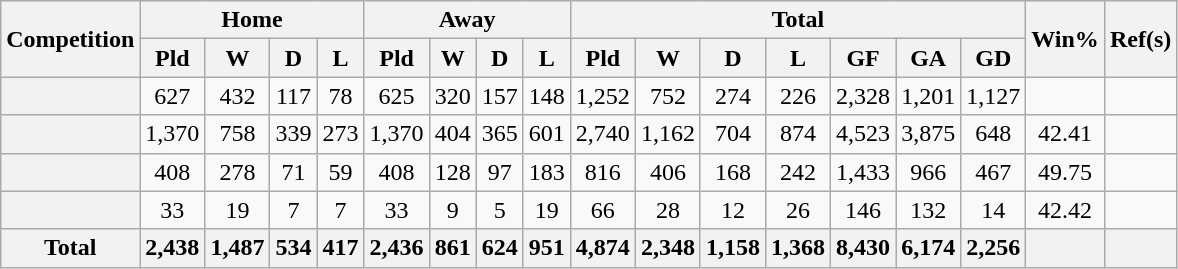<table class="wikitable plainrowheaders sortable" style="text-align:center">
<tr>
<th rowspan="2">Competition</th>
<th colspan="4">Home</th>
<th colspan="4">Away</th>
<th colspan="7">Total</th>
<th scope="col" rowspan="2">Win%</th>
<th scope="col" rowspan="2" class="unsortable">Ref(s)</th>
</tr>
<tr class="sortable">
<th scope="col">Pld</th>
<th scope="col">W</th>
<th scope="col">D</th>
<th scope="col">L</th>
<th scope="col">Pld</th>
<th scope="col">W</th>
<th scope="col">D</th>
<th scope="col">L</th>
<th scope="col">Pld</th>
<th scope="col">W</th>
<th scope="col">D</th>
<th scope="col">L</th>
<th scope="col">GF</th>
<th scope="col">GA</th>
<th scope="col">GD</th>
</tr>
<tr>
<th scope="row" align=left></th>
<td>627</td>
<td>432</td>
<td>117</td>
<td>78</td>
<td>625</td>
<td>320</td>
<td>157</td>
<td>148</td>
<td>1,252</td>
<td>752</td>
<td>274</td>
<td>226</td>
<td>2,328</td>
<td>1,201</td>
<td>1,127</td>
<td></td>
<td></td>
</tr>
<tr>
<th scope="row" align=left></th>
<td>1,370</td>
<td>758</td>
<td>339</td>
<td>273</td>
<td>1,370</td>
<td>404</td>
<td>365</td>
<td>601</td>
<td>2,740</td>
<td>1,162</td>
<td>704</td>
<td>874</td>
<td>4,523</td>
<td>3,875</td>
<td>648</td>
<td>42.41</td>
<td></td>
</tr>
<tr>
<th scope="row" align=left></th>
<td>408</td>
<td>278</td>
<td>71</td>
<td>59</td>
<td>408</td>
<td>128</td>
<td>97</td>
<td>183</td>
<td>816</td>
<td>406</td>
<td>168</td>
<td>242</td>
<td>1,433</td>
<td>966</td>
<td>467</td>
<td>49.75</td>
<td></td>
</tr>
<tr>
<th scope="row" align=left></th>
<td>33</td>
<td>19</td>
<td>7</td>
<td>7</td>
<td>33</td>
<td>9</td>
<td>5</td>
<td>19</td>
<td>66</td>
<td>28</td>
<td>12</td>
<td>26</td>
<td>146</td>
<td>132</td>
<td>14</td>
<td>42.42</td>
<td></td>
</tr>
<tr class="sortbottom">
<th>Total</th>
<th>2,438</th>
<th>1,487</th>
<th>534</th>
<th>417</th>
<th>2,436</th>
<th>861</th>
<th>624</th>
<th>951</th>
<th>4,874</th>
<th>2,348</th>
<th>1,158</th>
<th>1,368</th>
<th>8,430</th>
<th>6,174</th>
<th>2,256</th>
<th></th>
<th></th>
</tr>
</table>
